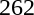<table cellspacing="0" cellpadding="0">
<tr>
<td><div>262 </div></td>
</tr>
</table>
